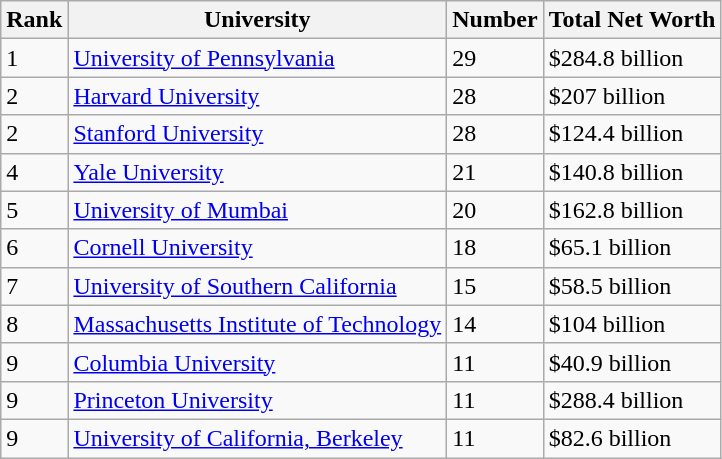<table class="wikitable">
<tr>
<th>Rank</th>
<th>University</th>
<th>Number</th>
<th>Total Net Worth</th>
</tr>
<tr>
<td>1</td>
<td> <a href='#'>University of Pennsylvania</a></td>
<td>29</td>
<td>$284.8 billion</td>
</tr>
<tr>
<td>2</td>
<td> <a href='#'>Harvard University</a></td>
<td>28</td>
<td>$207 billion</td>
</tr>
<tr>
<td>2</td>
<td> <a href='#'>Stanford University</a></td>
<td>28</td>
<td>$124.4 billion</td>
</tr>
<tr>
<td>4</td>
<td> <a href='#'>Yale University</a></td>
<td>21</td>
<td>$140.8 billion</td>
</tr>
<tr>
<td>5</td>
<td> <a href='#'>University of Mumbai</a></td>
<td>20</td>
<td>$162.8 billion</td>
</tr>
<tr>
<td>6</td>
<td> <a href='#'>Cornell University</a></td>
<td>18</td>
<td>$65.1 billion</td>
</tr>
<tr>
<td>7</td>
<td> <a href='#'>University of Southern California</a></td>
<td>15</td>
<td>$58.5 billion</td>
</tr>
<tr>
<td>8</td>
<td> <a href='#'>Massachusetts Institute of Technology</a></td>
<td>14</td>
<td>$104 billion</td>
</tr>
<tr>
<td>9</td>
<td> <a href='#'>Columbia University</a></td>
<td>11</td>
<td>$40.9 billion</td>
</tr>
<tr>
<td>9</td>
<td> <a href='#'>Princeton University</a></td>
<td>11</td>
<td>$288.4 billion</td>
</tr>
<tr>
<td>9</td>
<td> <a href='#'>University of California, Berkeley</a></td>
<td>11</td>
<td>$82.6 billion</td>
</tr>
</table>
